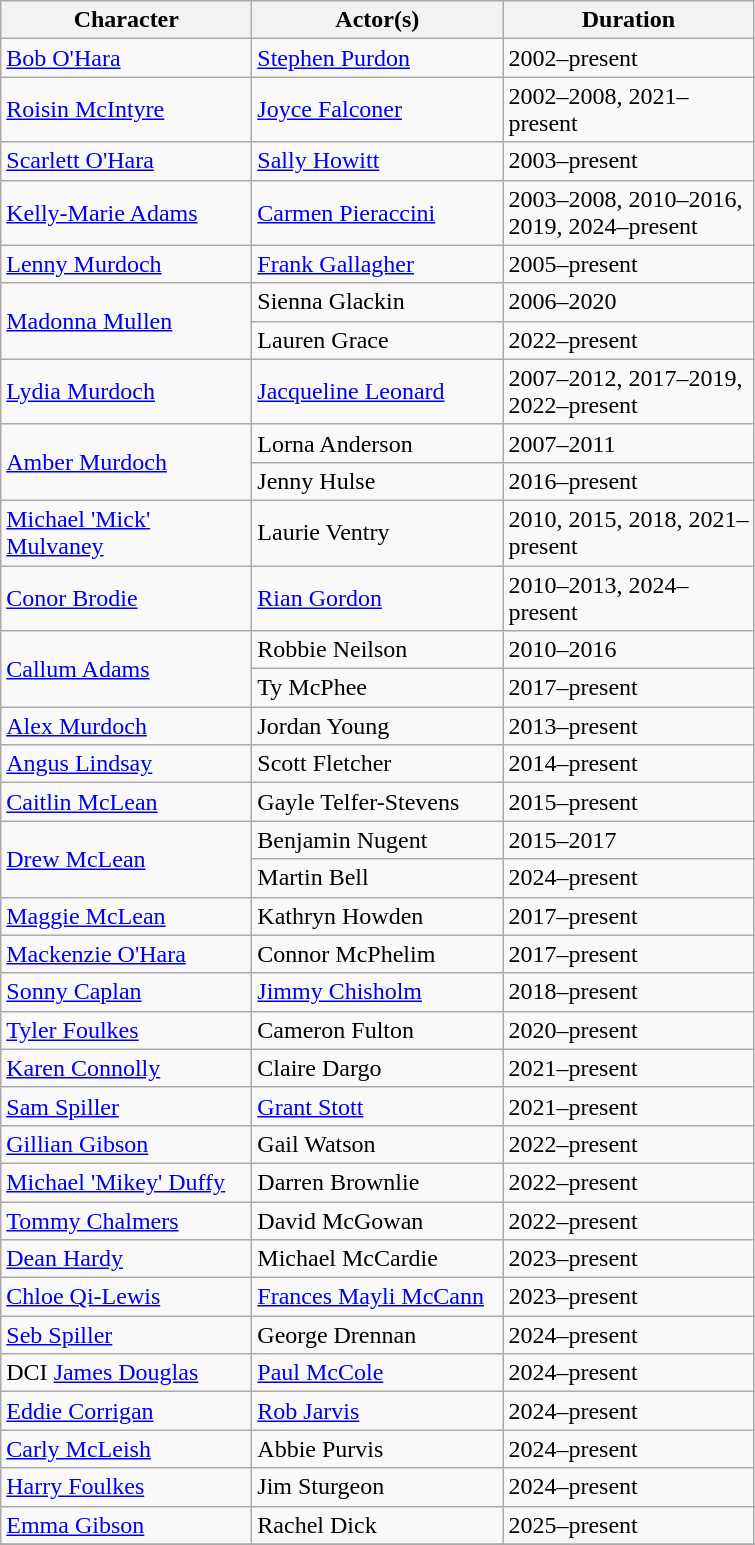<table class="wikitable sortable">
<tr>
<th style="width:160px;">Character</th>
<th style="width:160px;">Actor(s)</th>
<th style="width:160px;">Duration</th>
</tr>
<tr>
<td><a href='#'>Bob O'Hara</a></td>
<td><a href='#'>Stephen Purdon</a></td>
<td>2002–present</td>
</tr>
<tr>
<td><a href='#'>Roisin McIntyre</a></td>
<td><a href='#'>Joyce Falconer</a></td>
<td>2002–2008, 2021–present</td>
</tr>
<tr>
<td><a href='#'>Scarlett O'Hara</a></td>
<td><a href='#'>Sally Howitt</a></td>
<td>2003–present</td>
</tr>
<tr>
<td><a href='#'>Kelly-Marie Adams</a></td>
<td><a href='#'>Carmen Pieraccini</a></td>
<td>2003–2008, 2010–2016, 2019, 2024–present</td>
</tr>
<tr>
<td><a href='#'>Lenny Murdoch</a></td>
<td><a href='#'>Frank Gallagher</a></td>
<td>2005–present</td>
</tr>
<tr>
<td rowspan="2"><a href='#'>Madonna Mullen</a></td>
<td>Sienna Glackin</td>
<td>2006–2020</td>
</tr>
<tr>
<td>Lauren Grace</td>
<td>2022–present</td>
</tr>
<tr>
<td><a href='#'>Lydia Murdoch</a></td>
<td><a href='#'>Jacqueline Leonard</a></td>
<td>2007–2012, 2017–2019, 2022–present</td>
</tr>
<tr>
<td rowspan="2"><a href='#'>Amber Murdoch</a></td>
<td>Lorna Anderson</td>
<td>2007–2011</td>
</tr>
<tr>
<td>Jenny Hulse</td>
<td>2016–present</td>
</tr>
<tr>
<td><a href='#'>Michael 'Mick' Mulvaney</a></td>
<td>Laurie Ventry</td>
<td>2010, 2015, 2018, 2021–present</td>
</tr>
<tr>
<td><a href='#'>Conor Brodie</a></td>
<td><a href='#'>Rian Gordon</a></td>
<td>2010–2013, 2024–present</td>
</tr>
<tr>
<td rowspan="2"><a href='#'>Callum Adams</a></td>
<td>Robbie Neilson</td>
<td>2010–2016</td>
</tr>
<tr>
<td>Ty McPhee</td>
<td>2017–present</td>
</tr>
<tr>
<td><a href='#'>Alex Murdoch</a></td>
<td>Jordan Young</td>
<td>2013–present</td>
</tr>
<tr>
<td><a href='#'>Angus Lindsay</a></td>
<td>Scott Fletcher</td>
<td>2014–present</td>
</tr>
<tr>
<td><a href='#'>Caitlin McLean</a></td>
<td>Gayle Telfer-Stevens</td>
<td>2015–present</td>
</tr>
<tr>
<td rowspan="2"><a href='#'>Drew McLean</a></td>
<td>Benjamin Nugent</td>
<td>2015–2017</td>
</tr>
<tr>
<td>Martin Bell</td>
<td>2024–present</td>
</tr>
<tr>
<td><a href='#'>Maggie McLean</a></td>
<td>Kathryn Howden</td>
<td>2017–present</td>
</tr>
<tr>
<td><a href='#'>Mackenzie O'Hara</a></td>
<td>Connor McPhelim</td>
<td>2017–present</td>
</tr>
<tr>
<td><a href='#'>Sonny Caplan</a></td>
<td><a href='#'>Jimmy Chisholm</a></td>
<td>2018–present</td>
</tr>
<tr>
<td><a href='#'>Tyler Foulkes</a></td>
<td>Cameron Fulton</td>
<td>2020–present</td>
</tr>
<tr>
<td><a href='#'>Karen Connolly</a></td>
<td>Claire Dargo</td>
<td>2021–present</td>
</tr>
<tr>
<td><a href='#'>Sam Spiller</a></td>
<td><a href='#'>Grant Stott</a></td>
<td>2021–present</td>
</tr>
<tr>
<td><a href='#'>Gillian Gibson</a></td>
<td>Gail Watson</td>
<td>2022–present</td>
</tr>
<tr>
<td><a href='#'>Michael 'Mikey' Duffy</a></td>
<td>Darren Brownlie</td>
<td>2022–present</td>
</tr>
<tr>
<td><a href='#'>Tommy Chalmers</a></td>
<td>David McGowan</td>
<td>2022–present</td>
</tr>
<tr>
<td><a href='#'>Dean Hardy</a></td>
<td>Michael McCardie</td>
<td>2023–present</td>
</tr>
<tr>
<td><a href='#'>Chloe Qi-Lewis</a></td>
<td><a href='#'>Frances Mayli McCann</a></td>
<td>2023–present</td>
</tr>
<tr>
<td><a href='#'>Seb Spiller</a></td>
<td>George Drennan</td>
<td>2024–present</td>
</tr>
<tr>
<td>DCI <a href='#'>James Douglas</a></td>
<td><a href='#'>Paul McCole</a></td>
<td>2024–present</td>
</tr>
<tr>
<td><a href='#'>Eddie Corrigan</a></td>
<td><a href='#'>Rob Jarvis</a></td>
<td>2024–present</td>
</tr>
<tr>
<td><a href='#'>Carly McLeish</a></td>
<td>Abbie Purvis</td>
<td>2024–present</td>
</tr>
<tr>
<td><a href='#'>Harry Foulkes</a></td>
<td>Jim Sturgeon</td>
<td>2024–present</td>
</tr>
<tr>
<td><a href='#'>Emma Gibson</a></td>
<td>Rachel Dick</td>
<td>2025–present</td>
</tr>
<tr>
</tr>
</table>
